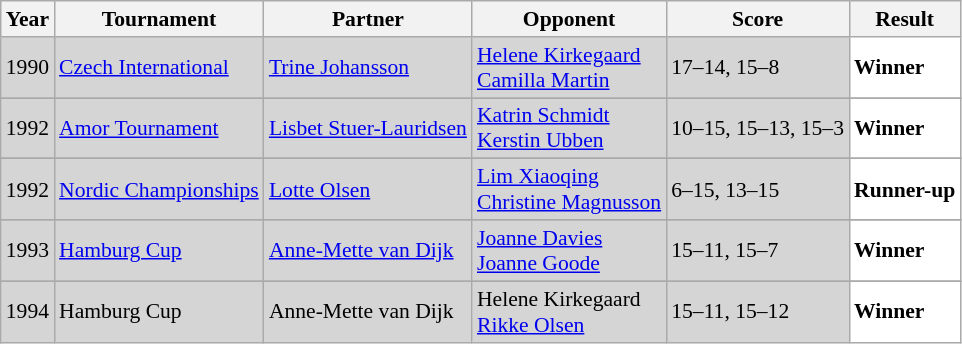<table class="sortable wikitable" style="font-size: 90%;">
<tr>
<th>Year</th>
<th>Tournament</th>
<th>Partner</th>
<th>Opponent</th>
<th>Score</th>
<th>Result</th>
</tr>
<tr style="background:#D5D5D5">
<td align="center">1990</td>
<td align="left"><a href='#'>Czech International</a></td>
<td align="left"> <a href='#'>Trine Johansson</a></td>
<td align="left"> <a href='#'>Helene Kirkegaard</a><br> <a href='#'>Camilla Martin</a></td>
<td align="left">17–14, 15–8</td>
<td style="text-align:left; background:white"> <strong>Winner</strong></td>
</tr>
<tr>
</tr>
<tr style="background:#D5D5D5">
<td align="center">1992</td>
<td align="left"><a href='#'>Amor Tournament</a></td>
<td align="left"> <a href='#'>Lisbet Stuer-Lauridsen</a></td>
<td align="left"> <a href='#'>Katrin Schmidt</a><br> <a href='#'>Kerstin Ubben</a></td>
<td align="left">10–15, 15–13, 15–3</td>
<td style="text-align:left; background:white"> <strong>Winner</strong></td>
</tr>
<tr>
</tr>
<tr style="background:#D5D5D5">
<td align="center">1992</td>
<td align="left"><a href='#'>Nordic Championships</a></td>
<td align="left"> <a href='#'>Lotte Olsen</a></td>
<td align="left"> <a href='#'>Lim Xiaoqing</a><br> <a href='#'>Christine Magnusson</a></td>
<td align="left">6–15, 13–15</td>
<td style="text-align:left; background:white"> <strong>Runner-up</strong></td>
</tr>
<tr>
</tr>
<tr style="background:#D5D5D5">
<td align="center">1993</td>
<td align="left"><a href='#'>Hamburg Cup</a></td>
<td align="left"> <a href='#'>Anne-Mette van Dijk</a></td>
<td align="left"> <a href='#'>Joanne Davies</a><br> <a href='#'>Joanne Goode</a></td>
<td align="left">15–11, 15–7</td>
<td style="text-align:left; background:white"> <strong>Winner</strong></td>
</tr>
<tr>
</tr>
<tr style="background:#D5D5D5">
<td align="center">1994</td>
<td align="left">Hamburg Cup</td>
<td align="left"> Anne-Mette van Dijk</td>
<td align="left"> Helene Kirkegaard<br> <a href='#'>Rikke Olsen</a></td>
<td align="left">15–11, 15–12</td>
<td style="text-align:left; background:white"> <strong>Winner</strong></td>
</tr>
</table>
